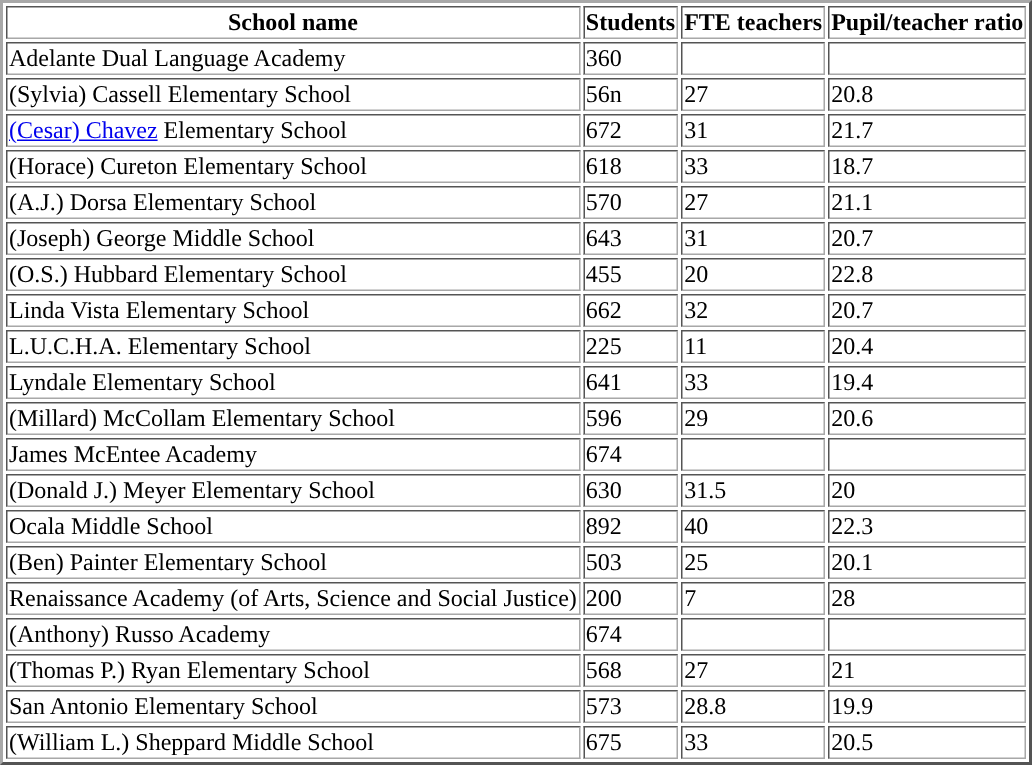<table border="2”">
<tr>
<th>School name</th>
<th>Students</th>
<th>FTE teachers</th>
<th>Pupil/teacher ratio</th>
</tr>
<tr ---->
<td>Adelante Dual Language Academy</td>
<td>360</td>
<td></td>
<td></td>
</tr>
<tr ---->
<td>(Sylvia) Cassell Elementary School</td>
<td>56n</td>
<td>27</td>
<td>20.8</td>
</tr>
<tr ---->
<td><a href='#'>(Cesar) Chavez</a> Elementary School</td>
<td>672</td>
<td>31</td>
<td>21.7</td>
</tr>
<tr ---->
<td>(Horace) Cureton Elementary School</td>
<td>618</td>
<td>33</td>
<td>18.7</td>
</tr>
<tr ---->
<td>(A.J.) Dorsa Elementary School</td>
<td>570</td>
<td>27</td>
<td>21.1</td>
</tr>
<tr ---->
<td>(Joseph) George Middle School</td>
<td>643</td>
<td>31</td>
<td>20.7</td>
</tr>
<tr ---->
<td>(O.S.) Hubbard Elementary School</td>
<td>455</td>
<td>20</td>
<td>22.8</td>
</tr>
<tr ---->
<td>Linda Vista Elementary School</td>
<td>662</td>
<td>32</td>
<td>20.7</td>
</tr>
<tr ---->
<td>L.U.C.H.A. Elementary School</td>
<td>225</td>
<td>11</td>
<td>20.4</td>
</tr>
<tr ---->
<td>Lyndale Elementary School</td>
<td>641</td>
<td>33</td>
<td>19.4</td>
</tr>
<tr ---->
<td>(Millard) McCollam Elementary School</td>
<td>596</td>
<td>29</td>
<td>20.6</td>
</tr>
<tr ---->
<td>James McEntee Academy</td>
<td>674</td>
<td></td>
<td></td>
</tr>
<tr ---->
<td>(Donald J.) Meyer Elementary School</td>
<td>630</td>
<td>31.5</td>
<td>20</td>
</tr>
<tr ---->
<td>Ocala Middle School</td>
<td>892</td>
<td>40</td>
<td>22.3</td>
</tr>
<tr ---->
<td>(Ben) Painter Elementary School</td>
<td>503</td>
<td>25</td>
<td>20.1</td>
</tr>
<tr ---->
<td>Renaissance Academy (of Arts, Science and Social Justice)</td>
<td>200</td>
<td>7</td>
<td>28</td>
</tr>
<tr ---->
<td>(Anthony) Russo Academy</td>
<td>674</td>
<td></td>
<td></td>
</tr>
<tr ---->
<td>(Thomas P.) Ryan Elementary School</td>
<td>568</td>
<td>27</td>
<td>21</td>
</tr>
<tr ---->
<td>San Antonio Elementary School</td>
<td>573</td>
<td>28.8</td>
<td>19.9</td>
</tr>
<tr ---->
<td>(William L.) Sheppard Middle School</td>
<td>675</td>
<td>33</td>
<td>20.5<br></td>
</tr>
</table>
